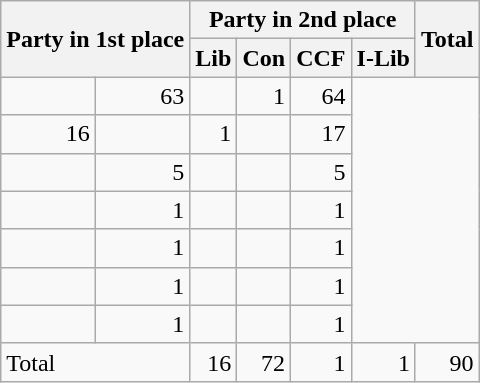<table class="wikitable" style="text-align:right;">
<tr>
<th rowspan="2" colspan="2" style="text-align:left;">Party in 1st place</th>
<th colspan="4">Party in 2nd place</th>
<th rowspan="2">Total</th>
</tr>
<tr>
<th>Lib</th>
<th>Con</th>
<th>CCF</th>
<th>I-Lib</th>
</tr>
<tr>
<td></td>
<td>63</td>
<td></td>
<td>1</td>
<td>64</td>
</tr>
<tr>
<td>16</td>
<td></td>
<td>1</td>
<td></td>
<td>17</td>
</tr>
<tr>
<td></td>
<td>5</td>
<td></td>
<td></td>
<td>5</td>
</tr>
<tr>
<td></td>
<td>1</td>
<td></td>
<td></td>
<td>1</td>
</tr>
<tr>
<td></td>
<td>1</td>
<td></td>
<td></td>
<td>1</td>
</tr>
<tr>
<td></td>
<td>1</td>
<td></td>
<td></td>
<td>1</td>
</tr>
<tr>
<td></td>
<td>1</td>
<td></td>
<td></td>
<td>1</td>
</tr>
<tr>
<td colspan="2" style="text-align:left;">Total</td>
<td>16</td>
<td>72</td>
<td>1</td>
<td>1</td>
<td>90</td>
</tr>
</table>
